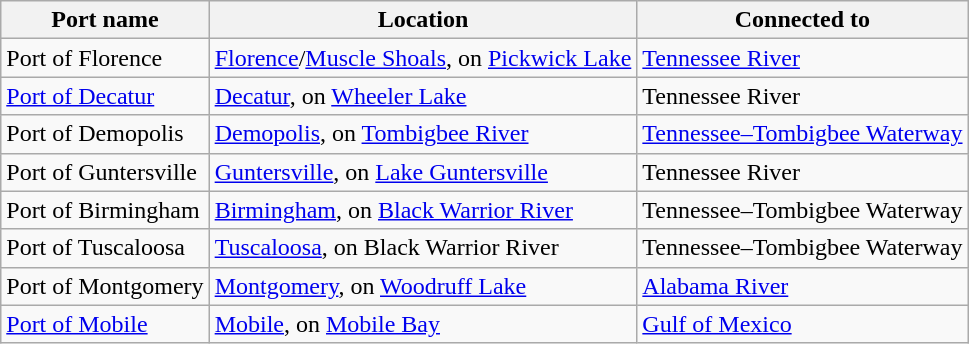<table class="wikitable">
<tr>
<th>Port name</th>
<th>Location</th>
<th>Connected to</th>
</tr>
<tr>
<td>Port of Florence</td>
<td><a href='#'>Florence</a>/<a href='#'>Muscle Shoals</a>, on <a href='#'>Pickwick Lake</a></td>
<td><a href='#'>Tennessee River</a></td>
</tr>
<tr>
<td><a href='#'>Port of Decatur</a></td>
<td><a href='#'>Decatur</a>, on <a href='#'>Wheeler Lake</a></td>
<td>Tennessee River</td>
</tr>
<tr>
<td>Port of Demopolis</td>
<td><a href='#'>Demopolis</a>, on <a href='#'>Tombigbee River</a></td>
<td><a href='#'>Tennessee–Tombigbee Waterway</a></td>
</tr>
<tr>
<td>Port of Guntersville</td>
<td><a href='#'>Guntersville</a>, on <a href='#'>Lake Guntersville</a></td>
<td>Tennessee River</td>
</tr>
<tr>
<td>Port of Birmingham</td>
<td><a href='#'>Birmingham</a>, on <a href='#'>Black Warrior River</a></td>
<td>Tennessee–Tombigbee Waterway</td>
</tr>
<tr>
<td>Port of Tuscaloosa</td>
<td><a href='#'>Tuscaloosa</a>, on Black Warrior River</td>
<td>Tennessee–Tombigbee Waterway</td>
</tr>
<tr>
<td>Port of Montgomery</td>
<td><a href='#'>Montgomery</a>, on <a href='#'>Woodruff Lake</a></td>
<td><a href='#'>Alabama River</a></td>
</tr>
<tr>
<td><a href='#'>Port of Mobile</a></td>
<td><a href='#'>Mobile</a>, on <a href='#'>Mobile Bay</a></td>
<td><a href='#'>Gulf of Mexico</a></td>
</tr>
</table>
